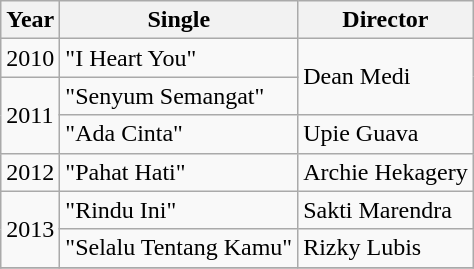<table class="wikitable">
<tr>
<th scope="col">Year</th>
<th scope="col">Single</th>
<th scope="col">Director</th>
</tr>
<tr>
<td>2010</td>
<td>"I Heart You"</td>
<td rowspan="2">Dean Medi</td>
</tr>
<tr>
<td rowspan="2">2011</td>
<td>"Senyum Semangat"</td>
</tr>
<tr>
<td>"Ada Cinta"</td>
<td>Upie Guava</td>
</tr>
<tr>
<td>2012</td>
<td>"Pahat Hati"</td>
<td>Archie Hekagery</td>
</tr>
<tr>
<td rowspan="2">2013</td>
<td>"Rindu Ini"</td>
<td>Sakti Marendra</td>
</tr>
<tr>
<td>"Selalu Tentang Kamu"</td>
<td>Rizky Lubis</td>
</tr>
<tr>
</tr>
</table>
